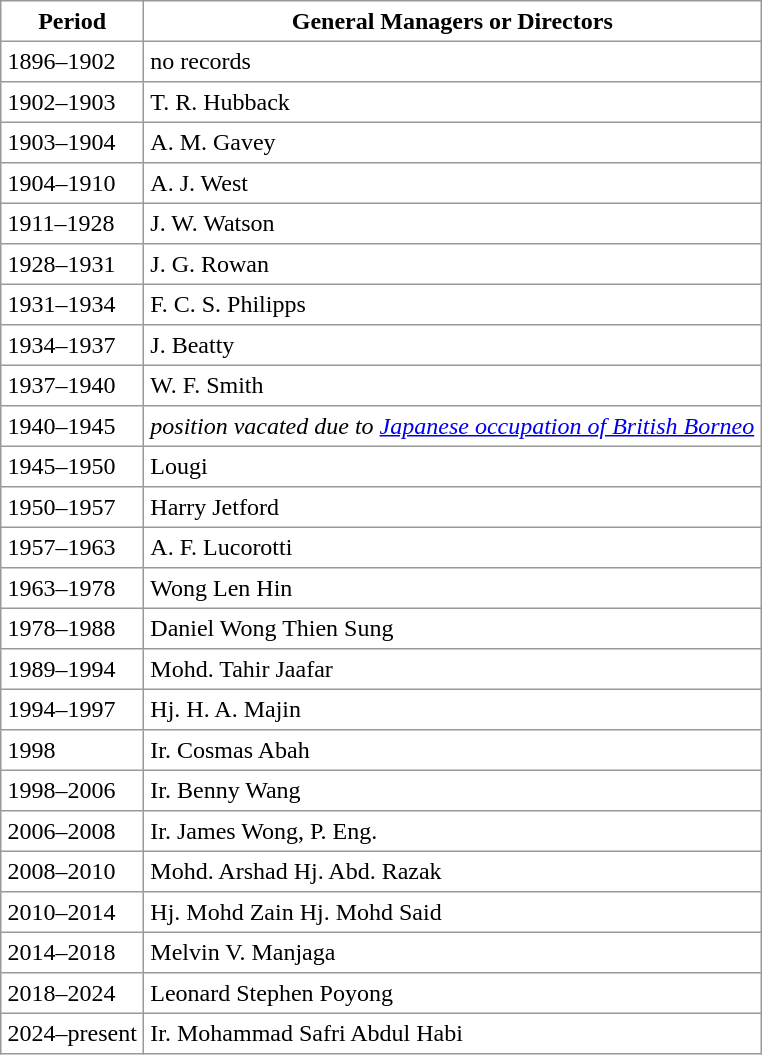<table class="hintergrundfarbe1 rahmenfarbe1" cellpadding="4" rules="all" style="border:1px solid #999; border-collapse:collapse; margin:1em 0">
<tr>
<th class="hintergrundfarbe6">Period</th>
<th class="hintergrundfarbe6">General Managers or Directors</th>
</tr>
<tr>
<td>1896–1902</td>
<td>no records</td>
</tr>
<tr>
<td>1902–1903</td>
<td>T. R. Hubback</td>
</tr>
<tr>
<td>1903–1904</td>
<td>A. M. Gavey</td>
</tr>
<tr>
<td>1904–1910</td>
<td>A. J. West</td>
</tr>
<tr>
<td>1911–1928</td>
<td>J. W. Watson</td>
</tr>
<tr>
<td>1928–1931</td>
<td>J. G. Rowan</td>
</tr>
<tr>
<td>1931–1934</td>
<td>F. C. S. Philipps</td>
</tr>
<tr>
<td>1934–1937</td>
<td>J. Beatty</td>
</tr>
<tr>
<td>1937–1940</td>
<td>W. F. Smith</td>
</tr>
<tr>
<td>1940–1945</td>
<td><em>position vacated due to <a href='#'>Japanese occupation of British Borneo</a></em></td>
</tr>
<tr>
<td>1945–1950</td>
<td>Lougi</td>
</tr>
<tr>
<td>1950–1957</td>
<td>Harry Jetford</td>
</tr>
<tr>
<td>1957–1963</td>
<td>A. F. Lucorotti</td>
</tr>
<tr>
<td>1963–1978</td>
<td>Wong Len Hin</td>
</tr>
<tr>
<td>1978–1988</td>
<td>Daniel Wong Thien Sung</td>
</tr>
<tr>
<td>1989–1994</td>
<td>Mohd. Tahir Jaafar</td>
</tr>
<tr>
<td>1994–1997</td>
<td>Hj. H. A. Majin</td>
</tr>
<tr>
<td>1998</td>
<td>Ir. Cosmas Abah</td>
</tr>
<tr>
<td>1998–2006</td>
<td>Ir. Benny Wang</td>
</tr>
<tr>
<td>2006–2008</td>
<td>Ir. James Wong, P. Eng.</td>
</tr>
<tr>
<td>2008–2010</td>
<td>Mohd. Arshad Hj. Abd. Razak</td>
</tr>
<tr>
<td>2010–2014</td>
<td>Hj. Mohd Zain Hj. Mohd Said</td>
</tr>
<tr>
<td>2014–2018</td>
<td>Melvin V. Manjaga</td>
</tr>
<tr>
<td>2018–2024</td>
<td>Leonard Stephen Poyong</td>
</tr>
<tr>
<td>2024–present</td>
<td>Ir. Mohammad Safri Abdul Habi</td>
</tr>
</table>
